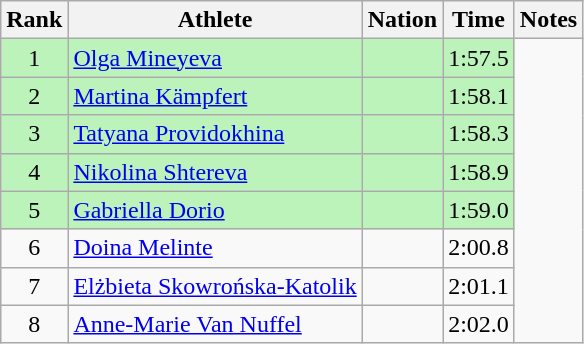<table class="wikitable sortable" style="text-align:center">
<tr>
<th>Rank</th>
<th>Athlete</th>
<th>Nation</th>
<th>Time</th>
<th>Notes</th>
</tr>
<tr style="background:#bbf3bb;">
<td>1</td>
<td align=left><a href='#'>Olga Mineyeva</a></td>
<td align=left></td>
<td>1:57.5</td>
</tr>
<tr style="background:#bbf3bb;">
<td>2</td>
<td align=left><a href='#'>Martina Kämpfert</a></td>
<td align=left></td>
<td>1:58.1</td>
</tr>
<tr style="background:#bbf3bb;">
<td>3</td>
<td align=left><a href='#'>Tatyana Providokhina</a></td>
<td align=left></td>
<td>1:58.3</td>
</tr>
<tr style="background:#bbf3bb;">
<td>4</td>
<td align=left><a href='#'>Nikolina Shtereva</a></td>
<td align=left></td>
<td>1:58.9</td>
</tr>
<tr style="background:#bbf3bb;">
<td>5</td>
<td align=left><a href='#'>Gabriella Dorio</a></td>
<td align=left></td>
<td>1:59.0</td>
</tr>
<tr>
<td>6</td>
<td align=left><a href='#'>Doina Melinte</a></td>
<td align=left></td>
<td>2:00.8</td>
</tr>
<tr>
<td>7</td>
<td align=left><a href='#'>Elżbieta Skowrońska-Katolik</a></td>
<td align=left></td>
<td>2:01.1</td>
</tr>
<tr>
<td>8</td>
<td align=left><a href='#'>Anne-Marie Van Nuffel</a></td>
<td align=left></td>
<td>2:02.0</td>
</tr>
</table>
